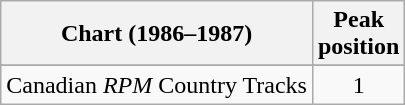<table class="wikitable sortable">
<tr>
<th align="left">Chart (1986–1987)</th>
<th align="center">Peak<br>position</th>
</tr>
<tr>
</tr>
<tr>
<td align="left">Canadian <em>RPM</em> Country Tracks</td>
<td align="center">1</td>
</tr>
</table>
